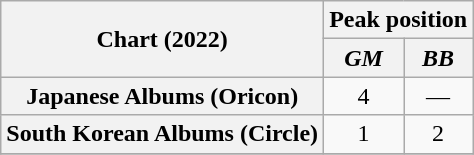<table class="wikitable plainrowheaders" style="text-align:center">
<tr>
<th scope="col" rowspan="2">Chart (2022)</th>
<th scope="col" colspan="2">Peak position</th>
</tr>
<tr>
<th><em>GM</em></th>
<th><em>BB</em></th>
</tr>
<tr>
<th scope="row">Japanese Albums (Oricon)</th>
<td>4</td>
<td>—</td>
</tr>
<tr>
<th scope="row">South Korean Albums (Circle)</th>
<td>1</td>
<td>2</td>
</tr>
<tr>
</tr>
</table>
